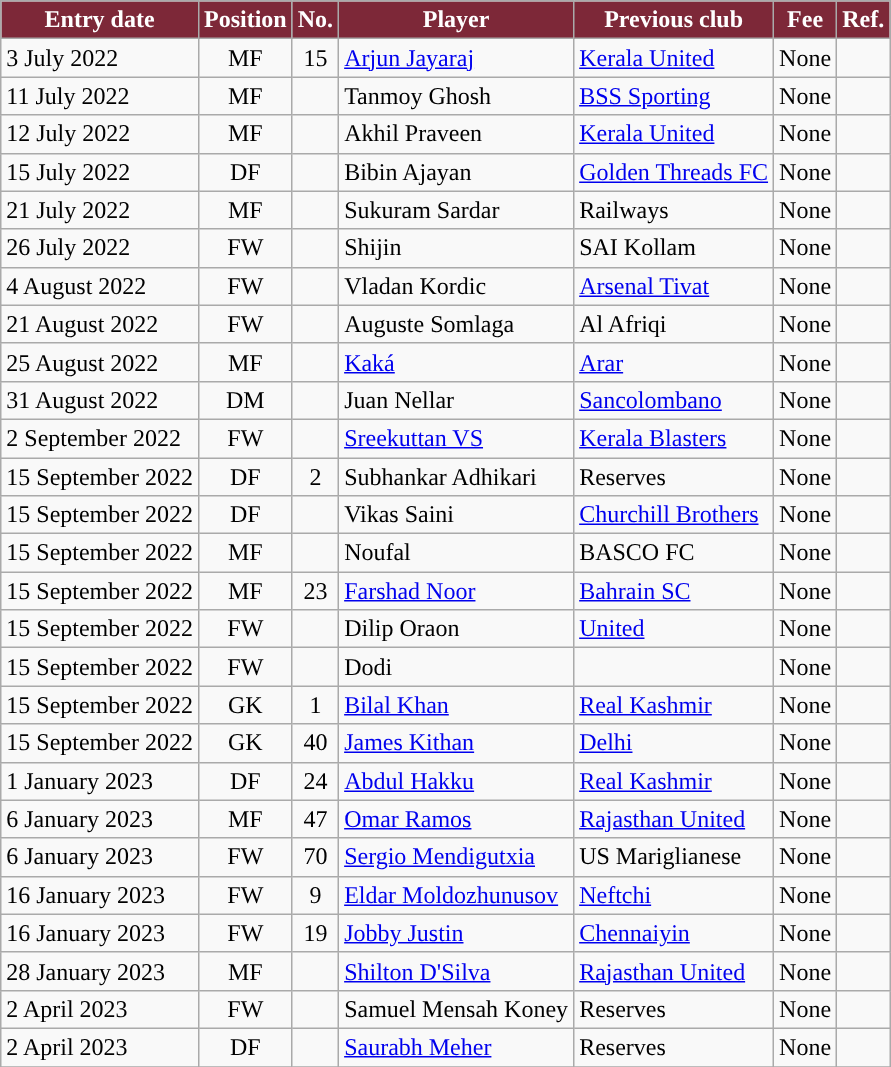<table class="wikitable sortable">
<tr>
<th style="background:#7D2838; color:#FFFFFF;"><strong>Entry date</strong></th>
<th style="background:#7D2838; color:white;"><strong>Position</strong></th>
<th style="background:#7D2838; color:white;"><strong>No.</strong></th>
<th style="background:#7D2838; color:white;"><strong>Player</strong></th>
<th style="background:#7D2838; color:white;"><strong>Previous club</strong></th>
<th style="background:#7D2838; color:white;"><strong>Fee</strong></th>
<th style="background:#7D2838; color:white;"><strong>Ref.</strong></th>
</tr>
<tr>
<td>3 July 2022</td>
<td style="text-align:center;">MF</td>
<td style="text-align:center;">15</td>
<td style="text-align:left;"> <a href='#'>Arjun Jayaraj</a></td>
<td style="text-align:left;"> <a href='#'>Kerala United</a></td>
<td>None</td>
<td></td>
</tr>
<tr>
<td>11 July 2022</td>
<td style="text-align:center;">MF</td>
<td style="text-align:center;"></td>
<td style="text-align:left;"> Tanmoy Ghosh</td>
<td style="text-align:left;"> <a href='#'>BSS Sporting</a></td>
<td>None</td>
<td></td>
</tr>
<tr>
<td>12 July 2022</td>
<td style="text-align:center;">MF</td>
<td style="text-align:center;"></td>
<td style="text-align:left;"> Akhil Praveen</td>
<td style="text-align:left;"> <a href='#'>Kerala United</a></td>
<td>None</td>
<td></td>
</tr>
<tr>
<td>15 July 2022</td>
<td style="text-align:center;">DF</td>
<td style="text-align:center;"></td>
<td style="text-align:left;"> Bibin Ajayan</td>
<td style="text-align:left;"> <a href='#'>Golden Threads FC</a></td>
<td>None</td>
<td></td>
</tr>
<tr>
<td>21 July 2022</td>
<td style="text-align:center;">MF</td>
<td style="text-align:center;"></td>
<td style="text-align:left;"> Sukuram Sardar</td>
<td style="text-align:left;"> Railways</td>
<td>None</td>
<td></td>
</tr>
<tr>
<td>26 July 2022</td>
<td style="text-align:center;">FW</td>
<td style="text-align:center;"></td>
<td style="text-align:left;"> Shijin</td>
<td style="text-align:left;"> SAI Kollam</td>
<td>None</td>
<td></td>
</tr>
<tr>
<td>4 August 2022</td>
<td style="text-align:center;">FW</td>
<td style="text-align:center;"></td>
<td style="text-align:left;"> Vladan Kordic</td>
<td style="text-align:left;"> <a href='#'>Arsenal Tivat</a></td>
<td>None</td>
<td></td>
</tr>
<tr>
<td>21 August 2022</td>
<td style="text-align:center;">FW</td>
<td style="text-align:center;"></td>
<td style="text-align:left;"> Auguste Somlaga</td>
<td style="text-align:left;"> Al Afriqi</td>
<td>None</td>
<td></td>
</tr>
<tr>
<td>25 August 2022</td>
<td style="text-align:center;">MF</td>
<td style="text-align:center;"></td>
<td style="text-align:left;"> <a href='#'>Kaká</a></td>
<td style="text-align:left;"> <a href='#'>Arar</a></td>
<td>None</td>
<td></td>
</tr>
<tr>
<td>31 August 2022</td>
<td style="text-align:center;">DM</td>
<td style="text-align:center;"></td>
<td style="text-align:left;"> Juan Nellar</td>
<td style="text-align:left;"> <a href='#'>Sancolombano</a></td>
<td>None</td>
<td></td>
</tr>
<tr>
<td>2 September 2022</td>
<td style="text-align:center;">FW</td>
<td style="text-align:center;"></td>
<td style="text-align:left;"> <a href='#'>Sreekuttan VS</a></td>
<td style="text-align:left;"> <a href='#'>Kerala Blasters</a></td>
<td>None</td>
<td></td>
</tr>
<tr>
<td>15 September 2022</td>
<td style="text-align:center;">DF</td>
<td style="text-align:center;">2</td>
<td style="text-align:left;"> Subhankar Adhikari</td>
<td style="text-align:left;"> Reserves</td>
<td>None</td>
<td></td>
</tr>
<tr>
<td>15 September 2022</td>
<td style="text-align:center;">DF</td>
<td style="text-align:center;"></td>
<td style="text-align:left;"> Vikas Saini</td>
<td style="text-align:left;"> <a href='#'>Churchill Brothers</a></td>
<td>None</td>
<td></td>
</tr>
<tr>
<td>15 September 2022</td>
<td style="text-align:center;">MF</td>
<td style="text-align:center;"></td>
<td style="text-align:left;"> Noufal</td>
<td style="text-align:left;"> BASCO FC</td>
<td>None</td>
<td></td>
</tr>
<tr>
<td>15 September 2022</td>
<td style="text-align:center;">MF</td>
<td style="text-align:center;">23</td>
<td style="text-align:left;"> <a href='#'>Farshad Noor</a></td>
<td style="text-align:left;"> <a href='#'>Bahrain SC</a></td>
<td>None</td>
<td></td>
</tr>
<tr>
<td>15 September 2022</td>
<td style="text-align:center;">FW</td>
<td style="text-align:center;"></td>
<td style="text-align:left;"> Dilip Oraon</td>
<td style="text-align:left;"> <a href='#'>United</a></td>
<td>None</td>
<td></td>
</tr>
<tr>
<td>15 September 2022</td>
<td style="text-align:center;">FW</td>
<td style="text-align:center;"></td>
<td style="text-align:left;"> Dodi</td>
<td style="text-align:left;"></td>
<td>None</td>
<td></td>
</tr>
<tr>
<td>15 September 2022</td>
<td style="text-align:center;">GK</td>
<td style="text-align:center;">1</td>
<td style="text-align:left;"> <a href='#'>Bilal Khan</a></td>
<td style="text-align:left;"> <a href='#'>Real Kashmir</a></td>
<td>None</td>
<td></td>
</tr>
<tr>
<td>15 September 2022</td>
<td style="text-align:center;">GK</td>
<td style="text-align:center;">40</td>
<td style="text-align:left;"> <a href='#'>James Kithan</a></td>
<td style="text-align:left;"> <a href='#'>Delhi</a></td>
<td>None</td>
<td></td>
</tr>
<tr>
<td>1 January 2023</td>
<td style="text-align:center;">DF</td>
<td style="text-align:center;">24</td>
<td style="text-align:left;"> <a href='#'>Abdul Hakku</a></td>
<td style="text-align:left;"> <a href='#'>Real Kashmir</a></td>
<td>None</td>
<td></td>
</tr>
<tr>
<td>6 January 2023</td>
<td style="text-align:center;">MF</td>
<td style="text-align:center;">47</td>
<td style="text-align:left;"> <a href='#'>Omar Ramos</a></td>
<td style="text-align:left;"> <a href='#'>Rajasthan United</a></td>
<td>None</td>
<td></td>
</tr>
<tr>
<td>6 January 2023</td>
<td style="text-align:center;">FW</td>
<td style="text-align:center;">70</td>
<td style="text-align:left;"> <a href='#'>Sergio Mendigutxia</a></td>
<td style="text-align:left;"> US Mariglianese</td>
<td>None</td>
<td></td>
</tr>
<tr>
<td>16 January 2023</td>
<td style="text-align:center;">FW</td>
<td style="text-align:center;">9</td>
<td style="text-align:left;"> <a href='#'>Eldar Moldozhunusov</a></td>
<td style="text-align:left;"> <a href='#'>Neftchi</a></td>
<td>None</td>
<td></td>
</tr>
<tr>
<td>16 January 2023</td>
<td style="text-align:center;">FW</td>
<td style="text-align:center;">19</td>
<td style="text-align:left;"> <a href='#'>Jobby Justin</a></td>
<td style="text-align:left;"> <a href='#'>Chennaiyin</a></td>
<td>None</td>
<td></td>
</tr>
<tr>
<td>28 January 2023</td>
<td style="text-align:center;">MF</td>
<td style="text-align:center;"></td>
<td style="text-align:left;"> <a href='#'>Shilton D'Silva</a></td>
<td style="text-align:left;"> <a href='#'>Rajasthan United</a></td>
<td>None</td>
<td></td>
</tr>
<tr>
<td>2 April 2023</td>
<td style="text-align:center;">FW</td>
<td style="text-align:center;"></td>
<td style="text-align:left;"> Samuel Mensah Koney</td>
<td style="text-align:left;"> Reserves</td>
<td>None</td>
<td></td>
</tr>
<tr>
<td>2 April 2023</td>
<td style="text-align:center;">DF</td>
<td style="text-align:center;"></td>
<td style="text-align:left;"> <a href='#'>Saurabh Meher</a></td>
<td style="text-align:left;"> Reserves</td>
<td>None</td>
<td></td>
</tr>
<tr>
</tr>
</table>
